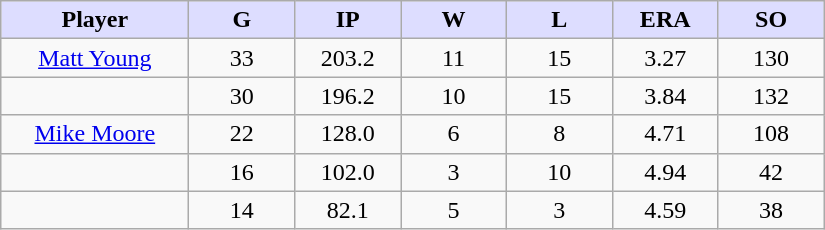<table class="wikitable sortable">
<tr>
<th style="background:#ddf; width:16%;">Player</th>
<th style="background:#ddf; width:9%;">G</th>
<th style="background:#ddf; width:9%;">IP</th>
<th style="background:#ddf; width:9%;">W</th>
<th style="background:#ddf; width:9%;">L</th>
<th style="background:#ddf; width:9%;">ERA</th>
<th style="background:#ddf; width:9%;">SO</th>
</tr>
<tr style="text-align:center;">
<td><a href='#'>Matt Young</a></td>
<td>33</td>
<td>203.2</td>
<td>11</td>
<td>15</td>
<td>3.27</td>
<td>130</td>
</tr>
<tr align=center>
<td></td>
<td>30</td>
<td>196.2</td>
<td>10</td>
<td>15</td>
<td>3.84</td>
<td>132</td>
</tr>
<tr style="text-align:center;">
<td><a href='#'>Mike Moore</a></td>
<td>22</td>
<td>128.0</td>
<td>6</td>
<td>8</td>
<td>4.71</td>
<td>108</td>
</tr>
<tr align=center>
<td></td>
<td>16</td>
<td>102.0</td>
<td>3</td>
<td>10</td>
<td>4.94</td>
<td>42</td>
</tr>
<tr style="text-align:center;">
<td></td>
<td>14</td>
<td>82.1</td>
<td>5</td>
<td>3</td>
<td>4.59</td>
<td>38</td>
</tr>
</table>
